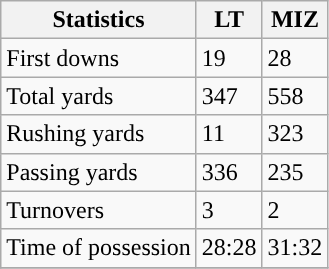<table class="wikitable">
<tr>
<th>Statistics</th>
<th>LT</th>
<th>MIZ</th>
</tr>
<tr>
<td>First downs</td>
<td>19</td>
<td>28</td>
</tr>
<tr>
<td>Total yards</td>
<td>347</td>
<td>558</td>
</tr>
<tr>
<td>Rushing yards</td>
<td>11</td>
<td>323</td>
</tr>
<tr>
<td>Passing yards</td>
<td>336</td>
<td>235</td>
</tr>
<tr>
<td>Turnovers</td>
<td>3</td>
<td>2</td>
</tr>
<tr>
<td>Time of possession</td>
<td>28:28</td>
<td>31:32</td>
</tr>
<tr>
</tr>
</table>
